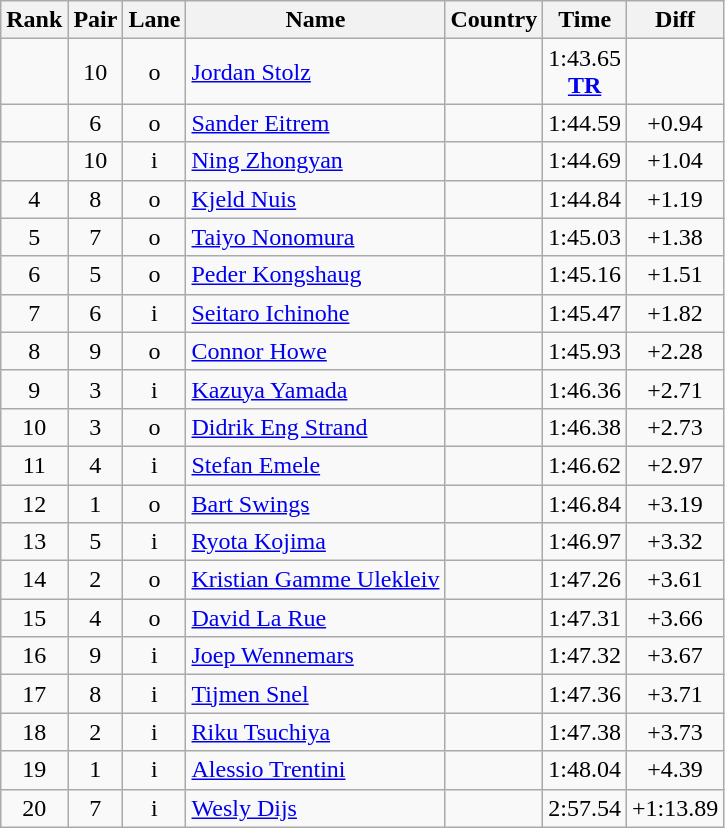<table class="wikitable sortable" style="text-align:center">
<tr>
<th>Rank</th>
<th>Pair</th>
<th>Lane</th>
<th>Name</th>
<th>Country</th>
<th>Time</th>
<th>Diff</th>
</tr>
<tr>
<td></td>
<td>10</td>
<td>o</td>
<td align=left><a href='#'>Jordan Stolz</a></td>
<td align=left></td>
<td>1:43.65<br><strong><a href='#'>TR</a></strong></td>
<td></td>
</tr>
<tr>
<td></td>
<td>6</td>
<td>o</td>
<td align=left><a href='#'>Sander Eitrem</a></td>
<td align=left></td>
<td>1:44.59</td>
<td>+0.94</td>
</tr>
<tr>
<td></td>
<td>10</td>
<td>i</td>
<td align=left><a href='#'>Ning Zhongyan</a></td>
<td align=left></td>
<td>1:44.69</td>
<td>+1.04</td>
</tr>
<tr>
<td>4</td>
<td>8</td>
<td>o</td>
<td align=left><a href='#'>Kjeld Nuis</a></td>
<td align=left></td>
<td>1:44.84</td>
<td>+1.19</td>
</tr>
<tr>
<td>5</td>
<td>7</td>
<td>o</td>
<td align=left><a href='#'>Taiyo Nonomura</a></td>
<td align=left></td>
<td>1:45.03</td>
<td>+1.38</td>
</tr>
<tr>
<td>6</td>
<td>5</td>
<td>o</td>
<td align=left><a href='#'>Peder Kongshaug</a></td>
<td align=left></td>
<td>1:45.16</td>
<td>+1.51</td>
</tr>
<tr>
<td>7</td>
<td>6</td>
<td>i</td>
<td align=left><a href='#'>Seitaro Ichinohe</a></td>
<td align=left></td>
<td>1:45.47</td>
<td>+1.82</td>
</tr>
<tr>
<td>8</td>
<td>9</td>
<td>o</td>
<td align=left><a href='#'>Connor Howe</a></td>
<td align=left></td>
<td>1:45.93</td>
<td>+2.28</td>
</tr>
<tr>
<td>9</td>
<td>3</td>
<td>i</td>
<td align=left><a href='#'>Kazuya Yamada</a></td>
<td align=left></td>
<td>1:46.36</td>
<td>+2.71</td>
</tr>
<tr>
<td>10</td>
<td>3</td>
<td>o</td>
<td align=left><a href='#'>Didrik Eng Strand</a></td>
<td align=left></td>
<td>1:46.38</td>
<td>+2.73</td>
</tr>
<tr>
<td>11</td>
<td>4</td>
<td>i</td>
<td align=left><a href='#'>Stefan Emele</a></td>
<td align=left></td>
<td>1:46.62</td>
<td>+2.97</td>
</tr>
<tr>
<td>12</td>
<td>1</td>
<td>o</td>
<td align=left><a href='#'>Bart Swings</a></td>
<td align=left></td>
<td>1:46.84</td>
<td>+3.19</td>
</tr>
<tr>
<td>13</td>
<td>5</td>
<td>i</td>
<td align=left><a href='#'>Ryota Kojima</a></td>
<td align=left></td>
<td>1:46.97</td>
<td>+3.32</td>
</tr>
<tr>
<td>14</td>
<td>2</td>
<td>o</td>
<td align=left><a href='#'>Kristian Gamme Ulekleiv</a></td>
<td align=left></td>
<td>1:47.26</td>
<td>+3.61</td>
</tr>
<tr>
<td>15</td>
<td>4</td>
<td>o</td>
<td align=left><a href='#'>David La Rue</a></td>
<td align=left></td>
<td>1:47.31</td>
<td>+3.66</td>
</tr>
<tr>
<td>16</td>
<td>9</td>
<td>i</td>
<td align=left><a href='#'>Joep Wennemars</a></td>
<td align=left></td>
<td>1:47.32</td>
<td>+3.67</td>
</tr>
<tr>
<td>17</td>
<td>8</td>
<td>i</td>
<td align=left><a href='#'>Tijmen Snel</a></td>
<td align=left></td>
<td>1:47.36</td>
<td>+3.71</td>
</tr>
<tr>
<td>18</td>
<td>2</td>
<td>i</td>
<td align=left><a href='#'>Riku Tsuchiya</a></td>
<td align=left></td>
<td>1:47.38</td>
<td>+3.73</td>
</tr>
<tr>
<td>19</td>
<td>1</td>
<td>i</td>
<td align=left><a href='#'>Alessio Trentini</a></td>
<td align=left></td>
<td>1:48.04</td>
<td>+4.39</td>
</tr>
<tr>
<td>20</td>
<td>7</td>
<td>i</td>
<td align=left><a href='#'>Wesly Dijs</a></td>
<td align=left></td>
<td>2:57.54</td>
<td>+1:13.89</td>
</tr>
</table>
